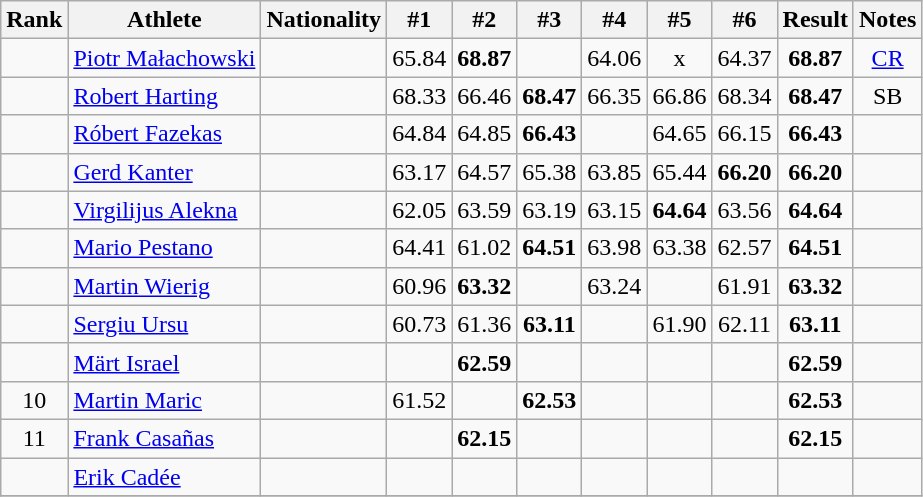<table class="wikitable sortable" style="text-align:center">
<tr>
<th>Rank</th>
<th>Athlete</th>
<th>Nationality</th>
<th>#1</th>
<th>#2</th>
<th>#3</th>
<th>#4</th>
<th>#5</th>
<th>#6</th>
<th>Result</th>
<th>Notes</th>
</tr>
<tr>
<td></td>
<td align="left"><a href='#'>Piotr Małachowski</a></td>
<td align=left></td>
<td>65.84</td>
<td><strong>68.87</strong></td>
<td></td>
<td>64.06</td>
<td>x</td>
<td>64.37</td>
<td><strong>68.87</strong></td>
<td><a href='#'>CR</a></td>
</tr>
<tr>
<td></td>
<td align="left"><a href='#'>Robert Harting</a></td>
<td align=left></td>
<td>68.33</td>
<td>66.46</td>
<td><strong>68.47</strong></td>
<td>66.35</td>
<td>66.86</td>
<td>68.34</td>
<td><strong>68.47</strong></td>
<td>SB</td>
</tr>
<tr>
<td></td>
<td align="left"><a href='#'>Róbert Fazekas</a></td>
<td align=left></td>
<td>64.84</td>
<td>64.85</td>
<td><strong>66.43</strong></td>
<td></td>
<td>64.65</td>
<td>66.15</td>
<td><strong>66.43</strong></td>
<td></td>
</tr>
<tr>
<td></td>
<td align="left"><a href='#'>Gerd Kanter</a></td>
<td align=left></td>
<td>63.17</td>
<td>64.57</td>
<td>65.38</td>
<td>63.85</td>
<td>65.44</td>
<td><strong>66.20</strong></td>
<td><strong>66.20</strong></td>
<td></td>
</tr>
<tr>
<td></td>
<td align="left"><a href='#'>Virgilijus Alekna</a></td>
<td align=left></td>
<td>62.05</td>
<td>63.59</td>
<td>63.19</td>
<td>63.15</td>
<td><strong>64.64</strong></td>
<td>63.56</td>
<td><strong>64.64</strong></td>
<td></td>
</tr>
<tr>
<td></td>
<td align="left"><a href='#'>Mario Pestano</a></td>
<td align=left></td>
<td>64.41</td>
<td>61.02</td>
<td><strong>64.51</strong></td>
<td>63.98</td>
<td>63.38</td>
<td>62.57</td>
<td><strong>64.51</strong></td>
<td></td>
</tr>
<tr>
<td></td>
<td align="left"><a href='#'>Martin Wierig</a></td>
<td align=left></td>
<td>60.96</td>
<td><strong>63.32</strong></td>
<td></td>
<td>63.24</td>
<td></td>
<td>61.91</td>
<td><strong>63.32</strong></td>
<td></td>
</tr>
<tr>
<td></td>
<td align="left"><a href='#'>Sergiu Ursu</a></td>
<td align=left></td>
<td>60.73</td>
<td>61.36</td>
<td><strong>63.11</strong></td>
<td></td>
<td>61.90</td>
<td>62.11</td>
<td><strong>63.11</strong></td>
<td></td>
</tr>
<tr>
<td></td>
<td align="left"><a href='#'>Märt Israel</a></td>
<td align=left></td>
<td></td>
<td><strong>62.59</strong></td>
<td></td>
<td></td>
<td></td>
<td></td>
<td><strong>62.59</strong></td>
<td></td>
</tr>
<tr>
<td>10</td>
<td align="left"><a href='#'>Martin Maric</a></td>
<td align=left></td>
<td>61.52</td>
<td></td>
<td><strong>62.53</strong></td>
<td></td>
<td></td>
<td></td>
<td><strong>62.53</strong></td>
<td></td>
</tr>
<tr>
<td>11</td>
<td align="left"><a href='#'>Frank Casañas</a></td>
<td align=left></td>
<td></td>
<td><strong>62.15</strong></td>
<td></td>
<td></td>
<td></td>
<td></td>
<td><strong>62.15</strong></td>
<td></td>
</tr>
<tr>
<td></td>
<td align="left"><a href='#'>Erik Cadée</a></td>
<td align=left></td>
<td></td>
<td></td>
<td></td>
<td></td>
<td></td>
<td></td>
<td><strong></strong></td>
<td></td>
</tr>
<tr>
</tr>
</table>
